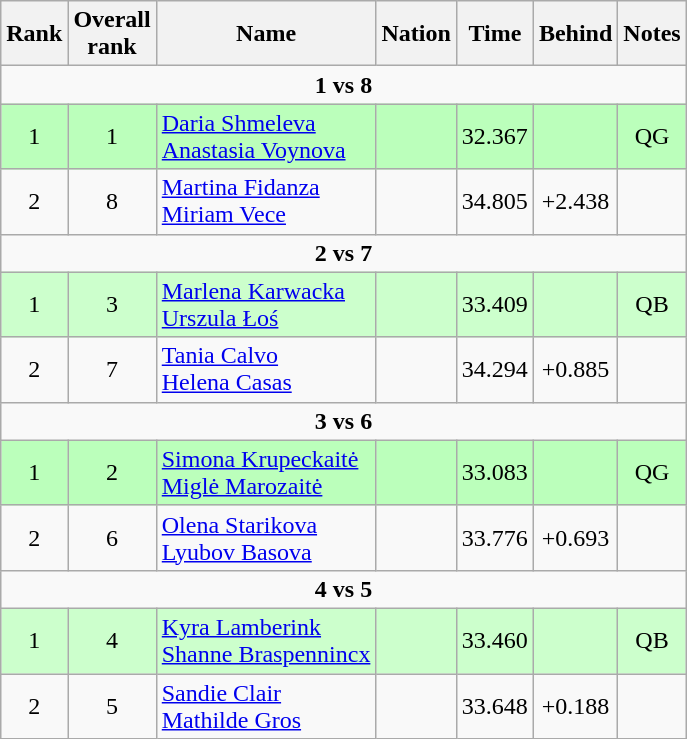<table class="wikitable sortable" style="text-align:center">
<tr>
<th>Rank</th>
<th>Overall<br>rank</th>
<th>Name</th>
<th>Nation</th>
<th>Time</th>
<th>Behind</th>
<th>Notes</th>
</tr>
<tr>
<td colspan=7><strong>1 vs 8</strong></td>
</tr>
<tr bgcolor=bbffbb>
<td>1</td>
<td>1</td>
<td align=left><a href='#'>Daria Shmeleva</a><br><a href='#'>Anastasia Voynova</a></td>
<td align=left></td>
<td>32.367</td>
<td></td>
<td>QG</td>
</tr>
<tr>
<td>2</td>
<td>8</td>
<td align=left><a href='#'>Martina Fidanza</a><br><a href='#'>Miriam Vece</a></td>
<td align=left></td>
<td>34.805</td>
<td>+2.438</td>
<td></td>
</tr>
<tr>
<td colspan=7><strong>2 vs 7</strong></td>
</tr>
<tr bgcolor=ccffcc>
<td>1</td>
<td>3</td>
<td align=left><a href='#'>Marlena Karwacka</a><br><a href='#'>Urszula Łoś</a></td>
<td align=left></td>
<td>33.409</td>
<td></td>
<td>QB</td>
</tr>
<tr>
<td>2</td>
<td>7</td>
<td align=left><a href='#'>Tania Calvo</a><br><a href='#'>Helena Casas</a></td>
<td align=left></td>
<td>34.294</td>
<td>+0.885</td>
<td></td>
</tr>
<tr>
<td colspan=7><strong>3 vs 6</strong></td>
</tr>
<tr bgcolor=bbffbb>
<td>1</td>
<td>2</td>
<td align=left><a href='#'>Simona Krupeckaitė</a><br><a href='#'>Miglė Marozaitė</a></td>
<td align=left></td>
<td>33.083</td>
<td></td>
<td>QG</td>
</tr>
<tr>
<td>2</td>
<td>6</td>
<td align=left><a href='#'>Olena Starikova</a><br><a href='#'>Lyubov Basova</a></td>
<td align=left></td>
<td>33.776</td>
<td>+0.693</td>
<td></td>
</tr>
<tr>
<td colspan=7><strong>4 vs 5</strong></td>
</tr>
<tr bgcolor=ccffcc>
<td>1</td>
<td>4</td>
<td align=left><a href='#'>Kyra Lamberink</a><br><a href='#'>Shanne Braspennincx</a></td>
<td align=left></td>
<td>33.460</td>
<td></td>
<td>QB</td>
</tr>
<tr>
<td>2</td>
<td>5</td>
<td align=left><a href='#'>Sandie Clair</a><br><a href='#'>Mathilde Gros</a></td>
<td align=left></td>
<td>33.648</td>
<td>+0.188</td>
<td></td>
</tr>
</table>
